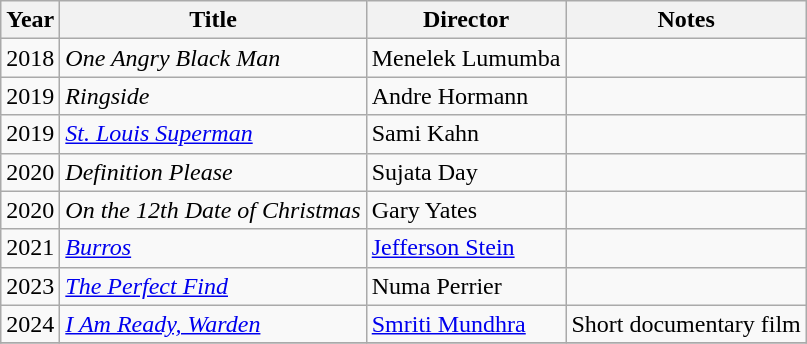<table class="wikitable">
<tr>
<th>Year</th>
<th>Title</th>
<th>Director</th>
<th>Notes</th>
</tr>
<tr>
<td>2018</td>
<td><em>One Angry Black Man</em></td>
<td>Menelek Lumumba</td>
<td></td>
</tr>
<tr>
<td>2019</td>
<td><em>Ringside</em></td>
<td>Andre Hormann</td>
<td></td>
</tr>
<tr>
<td>2019</td>
<td><em><a href='#'>St. Louis Superman</a></em></td>
<td>Sami Kahn</td>
<td></td>
</tr>
<tr>
<td>2020</td>
<td><em>Definition Please</em></td>
<td>Sujata Day</td>
<td></td>
</tr>
<tr>
<td>2020</td>
<td><em>On the 12th Date of Christmas</em></td>
<td>Gary Yates</td>
<td></td>
</tr>
<tr>
<td>2021</td>
<td><a href='#'><em>Burros</em></a></td>
<td><a href='#'>Jefferson Stein</a></td>
<td></td>
</tr>
<tr>
<td>2023</td>
<td><em><a href='#'>The Perfect Find</a></em></td>
<td>Numa Perrier</td>
<td></td>
</tr>
<tr>
<td>2024</td>
<td><em><a href='#'>I Am Ready, Warden</a></em></td>
<td><a href='#'>Smriti Mundhra</a></td>
<td>Short documentary film </td>
</tr>
<tr>
</tr>
</table>
